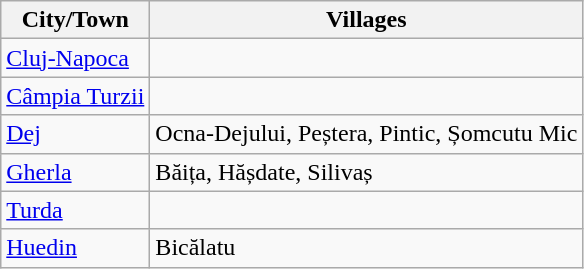<table class="wikitable">
<tr>
<th colspan=1>City/Town</th>
<th colspan=3>Villages</th>
</tr>
<tr>
<td><a href='#'>Cluj-Napoca</a></td>
<td></td>
</tr>
<tr>
<td><a href='#'>Câmpia Turzii</a></td>
<td></td>
</tr>
<tr>
<td><a href='#'>Dej</a></td>
<td>Ocna-Dejului, Peștera, Pintic, Șomcutu Mic</td>
</tr>
<tr>
<td><a href='#'>Gherla</a></td>
<td>Băița, Hășdate, Silivaș</td>
</tr>
<tr>
<td><a href='#'>Turda</a></td>
<td></td>
</tr>
<tr>
<td><a href='#'>Huedin</a></td>
<td>Bicălatu</td>
</tr>
</table>
